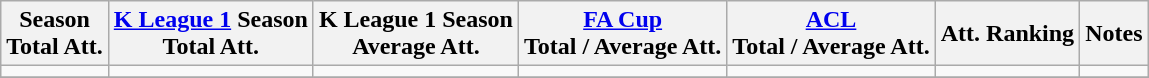<table class="wikitable" style="text-align:center">
<tr>
<th>Season<br>Total Att.</th>
<th><a href='#'>K League 1</a> Season<br>Total Att.</th>
<th>K League 1 Season<br>Average Att.</th>
<th><a href='#'>FA Cup</a><br>Total / Average Att.</th>
<th><a href='#'>ACL</a><br>Total / Average Att.</th>
<th>Att. Ranking</th>
<th>Notes</th>
</tr>
<tr>
<td></td>
<td></td>
<td></td>
<td></td>
<td></td>
<td></td>
<td></td>
</tr>
<tr>
</tr>
</table>
